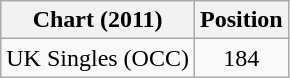<table class="wikitable">
<tr>
<th>Chart (2011)</th>
<th>Position</th>
</tr>
<tr>
<td>UK Singles (OCC)</td>
<td align="center">184</td>
</tr>
</table>
